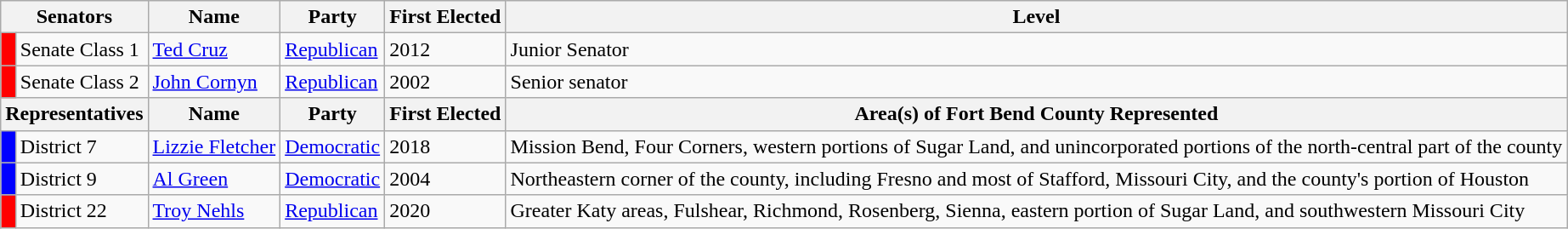<table class=wikitable>
<tr>
<th colspan="2"  style="text-align:center; vertical-align:bottom;"><strong>Senators</strong></th>
<th style="text-align:center; vertical-align:bottom;"><strong>Name</strong></th>
<th style="text-align:center; vertical-align:bottom;"><strong>Party</strong></th>
<th style="text-align:center; vertical-align:bottom;"><strong>First Elected</strong></th>
<th style="text-align:center; vertical-align:bottom;"><strong>Level</strong></th>
</tr>
<tr>
<td style="background:red;"> </td>
<td>Senate Class 1</td>
<td><a href='#'>Ted Cruz</a></td>
<td><a href='#'>Republican</a></td>
<td>2012</td>
<td>Junior Senator</td>
</tr>
<tr>
<td style="background:red;"> </td>
<td>Senate Class 2</td>
<td><a href='#'>John Cornyn</a></td>
<td><a href='#'>Republican</a></td>
<td>2002</td>
<td>Senior senator</td>
</tr>
<tr>
<th colspan="2"  style="text-align:center; vertical-align:bottom;"><strong>Representatives</strong></th>
<th style="text-align:center; vertical-align:bottom;"><strong>Name</strong></th>
<th style="text-align:center; vertical-align:bottom;"><strong>Party</strong></th>
<th style="text-align:center; vertical-align:bottom;"><strong>First Elected</strong></th>
<th style="text-align:center; vertical-align:bottom;"><strong>Area(s) of Fort Bend County Represented</strong></th>
</tr>
<tr>
<td style="background:blue;"> </td>
<td>District 7</td>
<td><a href='#'>Lizzie Fletcher</a></td>
<td><a href='#'>Democratic</a></td>
<td>2018</td>
<td>Mission Bend, Four Corners, western portions of Sugar Land, and unincorporated portions of the north-central part of the county</td>
</tr>
<tr>
<td style="background:blue;"> </td>
<td>District 9</td>
<td><a href='#'>Al Green</a></td>
<td><a href='#'>Democratic</a></td>
<td>2004</td>
<td>Northeastern corner of the county, including Fresno and most of Stafford, Missouri City, and the county's portion of Houston</td>
</tr>
<tr>
<td style="background:red;"> </td>
<td>District 22</td>
<td><a href='#'>Troy Nehls</a></td>
<td><a href='#'>Republican</a></td>
<td>2020</td>
<td>Greater Katy areas, Fulshear, Richmond, Rosenberg, Sienna, eastern portion of Sugar Land, and southwestern Missouri City</td>
</tr>
</table>
